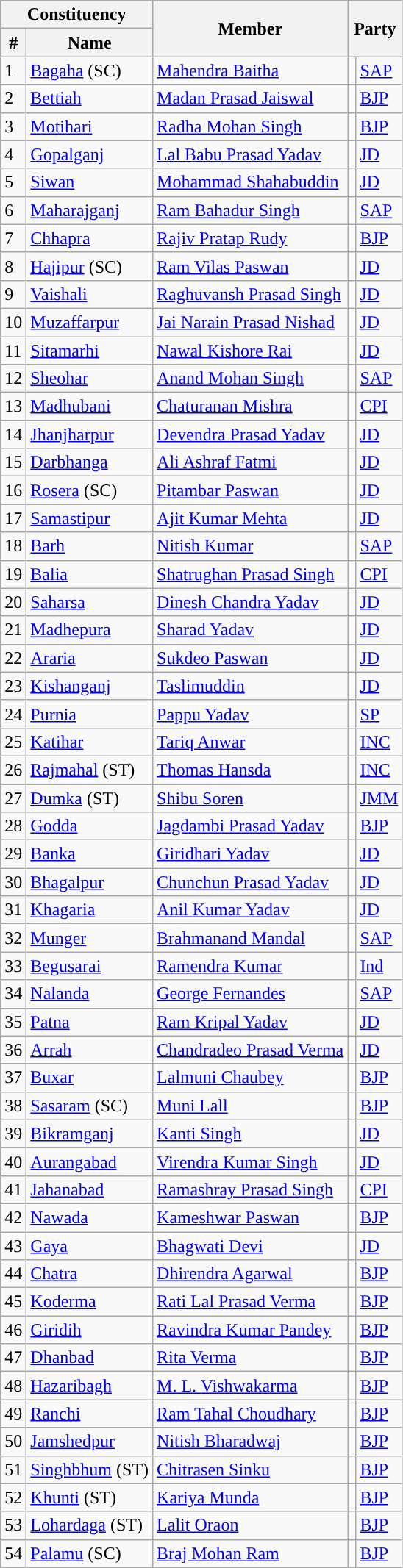<table class="wikitable sortable">
<tr>
<th colspan="2">Constituency</th>
<th rowspan="2">Member</th>
<th colspan="2" rowspan="2">Party</th>
</tr>
<tr>
<th>#</th>
<th>Name</th>
</tr>
<tr>
<td>1</td>
<td><a href='#'>Bagaha</a> (SC)</td>
<td><a href='#'>Mahendra Baitha</a></td>
<td style="background-color: "></td>
<td><a href='#'>SAP</a></td>
</tr>
<tr>
<td>2</td>
<td><a href='#'>Bettiah</a></td>
<td><a href='#'>Madan Prasad Jaiswal</a></td>
<td style="background-color: "></td>
<td><a href='#'>BJP</a></td>
</tr>
<tr>
<td>3</td>
<td><a href='#'>Motihari</a></td>
<td><a href='#'>Radha Mohan Singh</a></td>
<td style="background-color: "></td>
<td><a href='#'>BJP</a></td>
</tr>
<tr>
<td>4</td>
<td><a href='#'>Gopalganj</a></td>
<td><a href='#'>Lal Babu Prasad Yadav</a></td>
<td style="background-color: "></td>
<td><a href='#'>JD</a></td>
</tr>
<tr>
<td>5</td>
<td><a href='#'>Siwan</a></td>
<td><a href='#'>Mohammad Shahabuddin</a></td>
<td style="background-color: "></td>
<td><a href='#'>JD</a></td>
</tr>
<tr>
<td>6</td>
<td><a href='#'>Maharajganj</a></td>
<td><a href='#'>Ram Bahadur Singh</a></td>
<td style="background-color: "></td>
<td><a href='#'>SAP</a></td>
</tr>
<tr>
<td>7</td>
<td><a href='#'>Chhapra</a></td>
<td><a href='#'>Rajiv Pratap Rudy</a></td>
<td style="background-color: "></td>
<td><a href='#'>BJP</a></td>
</tr>
<tr>
<td>8</td>
<td><a href='#'>Hajipur</a> (SC)</td>
<td><a href='#'>Ram Vilas Paswan</a></td>
<td style="background-color: "></td>
<td><a href='#'>JD</a></td>
</tr>
<tr>
<td>9</td>
<td><a href='#'>Vaishali</a></td>
<td><a href='#'>Raghuvansh Prasad Singh</a></td>
<td style="background-color: "></td>
<td><a href='#'>JD</a></td>
</tr>
<tr>
<td>10</td>
<td><a href='#'>Muzaffarpur</a></td>
<td><a href='#'>Jai Narain Prasad Nishad</a></td>
<td style="background-color: "></td>
<td><a href='#'>JD</a></td>
</tr>
<tr>
<td>11</td>
<td><a href='#'>Sitamarhi</a></td>
<td><a href='#'>Nawal Kishore Rai</a></td>
<td style="background-color: "></td>
<td><a href='#'>JD</a></td>
</tr>
<tr>
<td>12</td>
<td><a href='#'>Sheohar</a></td>
<td><a href='#'>Anand Mohan Singh</a></td>
<td style="background-color: "></td>
<td><a href='#'>SAP</a></td>
</tr>
<tr>
<td>13</td>
<td><a href='#'>Madhubani</a></td>
<td><a href='#'>Chaturanan Mishra</a></td>
<td style="background-color: "></td>
<td><a href='#'>CPI</a></td>
</tr>
<tr>
<td>14</td>
<td><a href='#'>Jhanjharpur</a></td>
<td><a href='#'>Devendra Prasad Yadav</a></td>
<td style="background-color: "></td>
<td><a href='#'>JD</a></td>
</tr>
<tr>
<td>15</td>
<td><a href='#'>Darbhanga</a></td>
<td><a href='#'>Ali Ashraf Fatmi</a></td>
<td style="background-color: "></td>
<td><a href='#'>JD</a></td>
</tr>
<tr>
<td>16</td>
<td><a href='#'>Rosera</a> (SC)</td>
<td><a href='#'>Pitambar Paswan</a></td>
<td style="background-color: "></td>
<td><a href='#'>JD</a></td>
</tr>
<tr>
<td>17</td>
<td><a href='#'>Samastipur</a></td>
<td><a href='#'>Ajit Kumar Mehta</a></td>
<td style="background-color: "></td>
<td><a href='#'>JD</a></td>
</tr>
<tr>
<td>18</td>
<td><a href='#'>Barh</a></td>
<td><a href='#'>Nitish Kumar</a></td>
<td style="background-color: "></td>
<td><a href='#'>SAP</a></td>
</tr>
<tr>
<td>19</td>
<td><a href='#'>Balia</a></td>
<td><a href='#'>Shatrughan Prasad Singh</a></td>
<td style="background-color: "></td>
<td><a href='#'>CPI</a></td>
</tr>
<tr>
<td>20</td>
<td><a href='#'>Saharsa</a></td>
<td><a href='#'>Dinesh Chandra Yadav</a></td>
<td style="background-color: "></td>
<td><a href='#'>JD</a></td>
</tr>
<tr>
<td>21</td>
<td><a href='#'>Madhepura</a></td>
<td><a href='#'>Sharad Yadav</a></td>
<td style="background-color: "></td>
<td><a href='#'>JD</a></td>
</tr>
<tr>
<td>22</td>
<td><a href='#'>Araria</a></td>
<td><a href='#'>Sukdeo Paswan</a></td>
<td style="background-color: "></td>
<td><a href='#'>JD</a></td>
</tr>
<tr>
<td>23</td>
<td><a href='#'>Kishanganj</a></td>
<td><a href='#'>Taslimuddin</a></td>
<td style="background-color: "></td>
<td><a href='#'>JD</a></td>
</tr>
<tr>
<td>24</td>
<td><a href='#'>Purnia</a></td>
<td><a href='#'>Pappu Yadav</a></td>
<td style="background-color: "></td>
<td><a href='#'>SP</a></td>
</tr>
<tr>
<td>25</td>
<td><a href='#'>Katihar</a></td>
<td><a href='#'>Tariq Anwar</a></td>
<td style="background-color: "></td>
<td><a href='#'>INC</a></td>
</tr>
<tr>
<td>26</td>
<td><a href='#'>Rajmahal</a> (ST)</td>
<td><a href='#'>Thomas Hansda</a></td>
<td style="background-color: "></td>
<td><a href='#'>INC</a></td>
</tr>
<tr>
<td>27</td>
<td><a href='#'>Dumka</a> (ST)</td>
<td><a href='#'>Shibu Soren</a></td>
<td style="background-color: "></td>
<td><a href='#'>JMM</a></td>
</tr>
<tr>
<td>28</td>
<td><a href='#'>Godda</a></td>
<td><a href='#'>Jagdambi Prasad Yadav</a></td>
<td style="background-color: "></td>
<td><a href='#'>BJP</a></td>
</tr>
<tr>
<td>29</td>
<td><a href='#'>Banka</a></td>
<td><a href='#'>Giridhari Yadav</a></td>
<td style="background-color: "></td>
<td><a href='#'>JD</a></td>
</tr>
<tr>
<td>30</td>
<td><a href='#'>Bhagalpur</a></td>
<td><a href='#'>Chunchun Prasad Yadav</a></td>
<td style="background-color: "></td>
<td><a href='#'>JD</a></td>
</tr>
<tr>
<td>31</td>
<td><a href='#'>Khagaria</a></td>
<td><a href='#'>Anil Kumar Yadav</a></td>
<td style="background-color: "></td>
<td><a href='#'>JD</a></td>
</tr>
<tr>
<td>32</td>
<td><a href='#'>Munger</a></td>
<td><a href='#'>Brahmanand Mandal</a></td>
<td style="background-color: "></td>
<td><a href='#'>SAP</a></td>
</tr>
<tr>
<td>33</td>
<td><a href='#'>Begusarai</a></td>
<td><a href='#'>Ramendra Kumar</a></td>
<td style="background-color: "></td>
<td><a href='#'>Ind</a></td>
</tr>
<tr>
<td>34</td>
<td><a href='#'>Nalanda</a></td>
<td><a href='#'>George Fernandes</a></td>
<td style="background-color: "></td>
<td><a href='#'>SAP</a></td>
</tr>
<tr>
<td>35</td>
<td><a href='#'>Patna</a></td>
<td><a href='#'>Ram Kripal Yadav</a></td>
<td style="background-color: "></td>
<td><a href='#'>JD</a></td>
</tr>
<tr>
<td>36</td>
<td><a href='#'>Arrah</a></td>
<td><a href='#'>Chandradeo Prasad Verma</a></td>
<td style="background-color: "></td>
<td><a href='#'>JD</a></td>
</tr>
<tr>
<td>37</td>
<td><a href='#'>Buxar</a></td>
<td><a href='#'>Lalmuni Chaubey</a></td>
<td style="background-color: "></td>
<td><a href='#'>BJP</a></td>
</tr>
<tr>
<td>38</td>
<td><a href='#'>Sasaram</a> (SC)</td>
<td><a href='#'>Muni Lall</a></td>
<td style="background-color: "></td>
<td><a href='#'>BJP</a></td>
</tr>
<tr>
<td>39</td>
<td><a href='#'>Bikramganj</a></td>
<td><a href='#'>Kanti Singh</a></td>
<td style="background-color: "></td>
<td><a href='#'>JD</a></td>
</tr>
<tr>
<td>40</td>
<td><a href='#'>Aurangabad</a></td>
<td><a href='#'>Virendra Kumar Singh</a></td>
<td style="background-color: "></td>
<td><a href='#'>JD</a></td>
</tr>
<tr>
<td>41</td>
<td><a href='#'>Jahanabad</a></td>
<td><a href='#'>Ramashray Prasad Singh</a></td>
<td style="background-color: "></td>
<td><a href='#'>CPI</a></td>
</tr>
<tr>
<td>42</td>
<td><a href='#'>Nawada</a></td>
<td><a href='#'>Kameshwar Paswan</a></td>
<td style="background-color: "></td>
<td><a href='#'>BJP</a></td>
</tr>
<tr>
<td>43</td>
<td><a href='#'>Gaya</a></td>
<td><a href='#'>Bhagwati Devi</a></td>
<td style="background-color: "></td>
<td><a href='#'>JD</a></td>
</tr>
<tr>
<td>44</td>
<td><a href='#'>Chatra</a></td>
<td><a href='#'>Dhirendra Agarwal</a></td>
<td style="background-color: "></td>
<td><a href='#'>BJP</a></td>
</tr>
<tr>
<td>45</td>
<td><a href='#'>Koderma</a></td>
<td><a href='#'>Rati Lal Prasad Verma</a></td>
<td style="background-color: "></td>
<td><a href='#'>BJP</a></td>
</tr>
<tr>
<td>46</td>
<td><a href='#'>Giridih</a></td>
<td><a href='#'>Ravindra Kumar Pandey</a></td>
<td style="background-color: "></td>
<td><a href='#'>BJP</a></td>
</tr>
<tr>
<td>47</td>
<td><a href='#'>Dhanbad</a></td>
<td><a href='#'>Rita Verma</a></td>
<td style="background-color: "></td>
<td><a href='#'>BJP</a></td>
</tr>
<tr>
<td>48</td>
<td><a href='#'>Hazaribagh</a></td>
<td><a href='#'>M. L. Vishwakarma</a></td>
<td style="background-color: "></td>
<td><a href='#'>BJP</a></td>
</tr>
<tr>
<td>49</td>
<td><a href='#'>Ranchi</a></td>
<td><a href='#'>Ram Tahal Choudhary</a></td>
<td style="background-color: "></td>
<td><a href='#'>BJP</a></td>
</tr>
<tr>
<td>50</td>
<td><a href='#'>Jamshedpur</a></td>
<td><a href='#'>Nitish Bharadwaj</a></td>
<td style="background-color: "></td>
<td><a href='#'>BJP</a></td>
</tr>
<tr>
<td>51</td>
<td><a href='#'>Singhbhum</a> (ST)</td>
<td><a href='#'>Chitrasen Sinku</a></td>
<td style="background-color: "></td>
<td><a href='#'>BJP</a></td>
</tr>
<tr>
<td>52</td>
<td><a href='#'>Khunti</a> (ST)</td>
<td><a href='#'>Kariya Munda</a></td>
<td style="background-color: "></td>
<td><a href='#'>BJP</a></td>
</tr>
<tr>
<td>53</td>
<td><a href='#'>Lohardaga</a> (ST)</td>
<td><a href='#'>Lalit Oraon</a></td>
<td style="background-color: "></td>
<td><a href='#'>BJP</a></td>
</tr>
<tr>
<td>54</td>
<td><a href='#'>Palamu</a> (SC)</td>
<td><a href='#'>Braj Mohan Ram</a></td>
<td style="background-color: "></td>
<td><a href='#'>BJP</a></td>
</tr>
</table>
